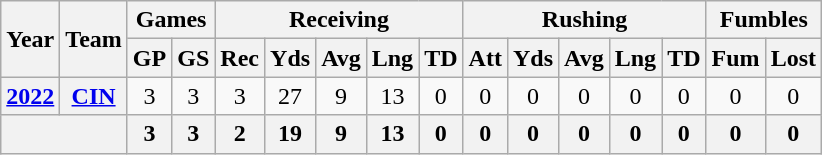<table class="wikitable" style="text-align:center;">
<tr>
<th rowspan="2">Year</th>
<th rowspan="2">Team</th>
<th colspan="2">Games</th>
<th colspan="5">Receiving</th>
<th colspan="5">Rushing</th>
<th colspan="2">Fumbles</th>
</tr>
<tr>
<th>GP</th>
<th>GS</th>
<th>Rec</th>
<th>Yds</th>
<th>Avg</th>
<th>Lng</th>
<th>TD</th>
<th>Att</th>
<th>Yds</th>
<th>Avg</th>
<th>Lng</th>
<th>TD</th>
<th>Fum</th>
<th>Lost</th>
</tr>
<tr>
<th><a href='#'>2022</a></th>
<th><a href='#'>CIN</a></th>
<td>3</td>
<td>3</td>
<td>3</td>
<td>27</td>
<td>9</td>
<td>13</td>
<td>0</td>
<td>0</td>
<td>0</td>
<td>0</td>
<td>0</td>
<td>0</td>
<td>0</td>
<td>0</td>
</tr>
<tr>
<th colspan="2"></th>
<th>3</th>
<th>3</th>
<th>2</th>
<th>19</th>
<th>9</th>
<th>13</th>
<th>0</th>
<th>0</th>
<th>0</th>
<th>0</th>
<th>0</th>
<th>0</th>
<th>0</th>
<th>0</th>
</tr>
</table>
